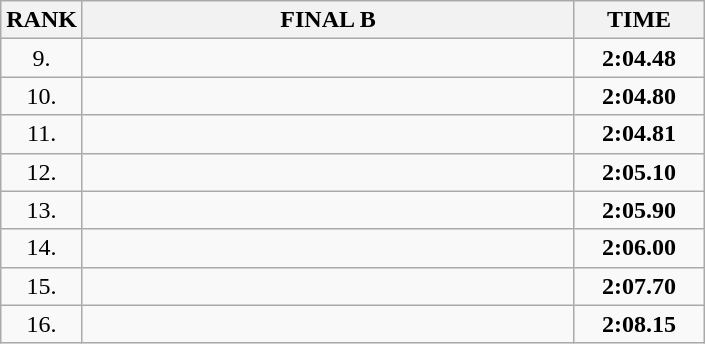<table class="wikitable">
<tr>
<th>RANK</th>
<th style="width: 20em">FINAL B</th>
<th style="width: 5em">TIME</th>
</tr>
<tr>
<td align="center">9.</td>
<td></td>
<td align="center"><strong>2:04.48</strong></td>
</tr>
<tr>
<td align="center">10.</td>
<td></td>
<td align="center"><strong>2:04.80</strong></td>
</tr>
<tr>
<td align="center">11.</td>
<td></td>
<td align="center"><strong>2:04.81</strong></td>
</tr>
<tr>
<td align="center">12.</td>
<td></td>
<td align="center"><strong>2:05.10</strong></td>
</tr>
<tr>
<td align="center">13.</td>
<td></td>
<td align="center"><strong>2:05.90</strong></td>
</tr>
<tr>
<td align="center">14.</td>
<td></td>
<td align="center"><strong>2:06.00</strong></td>
</tr>
<tr>
<td align="center">15.</td>
<td></td>
<td align="center"><strong>2:07.70</strong></td>
</tr>
<tr>
<td align="center">16.</td>
<td></td>
<td align="center"><strong>2:08.15</strong></td>
</tr>
</table>
